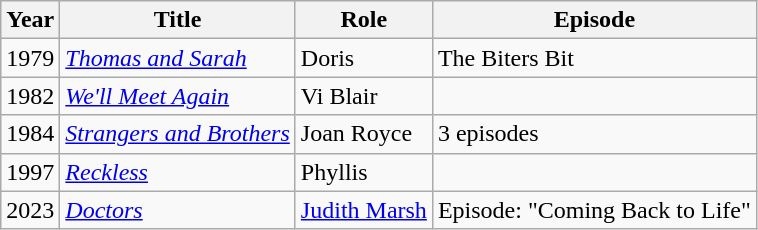<table class="wikitable">
<tr>
<th>Year</th>
<th>Title</th>
<th>Role</th>
<th>Episode</th>
</tr>
<tr>
<td>1979</td>
<td><em><a href='#'>Thomas and Sarah</a></em></td>
<td>Doris</td>
<td>The Biters Bit</td>
</tr>
<tr>
<td>1982</td>
<td><em><a href='#'>We'll Meet Again</a></em></td>
<td>Vi Blair</td>
<td></td>
</tr>
<tr>
<td>1984</td>
<td><em><a href='#'>Strangers and Brothers</a></em></td>
<td>Joan Royce</td>
<td>3 episodes</td>
</tr>
<tr>
<td>1997</td>
<td><em><a href='#'>Reckless</a></em></td>
<td>Phyllis</td>
<td></td>
</tr>
<tr>
<td>2023</td>
<td><em><a href='#'>Doctors</a></em></td>
<td><a href='#'>Judith Marsh</a></td>
<td>Episode: "Coming Back to Life"</td>
</tr>
</table>
